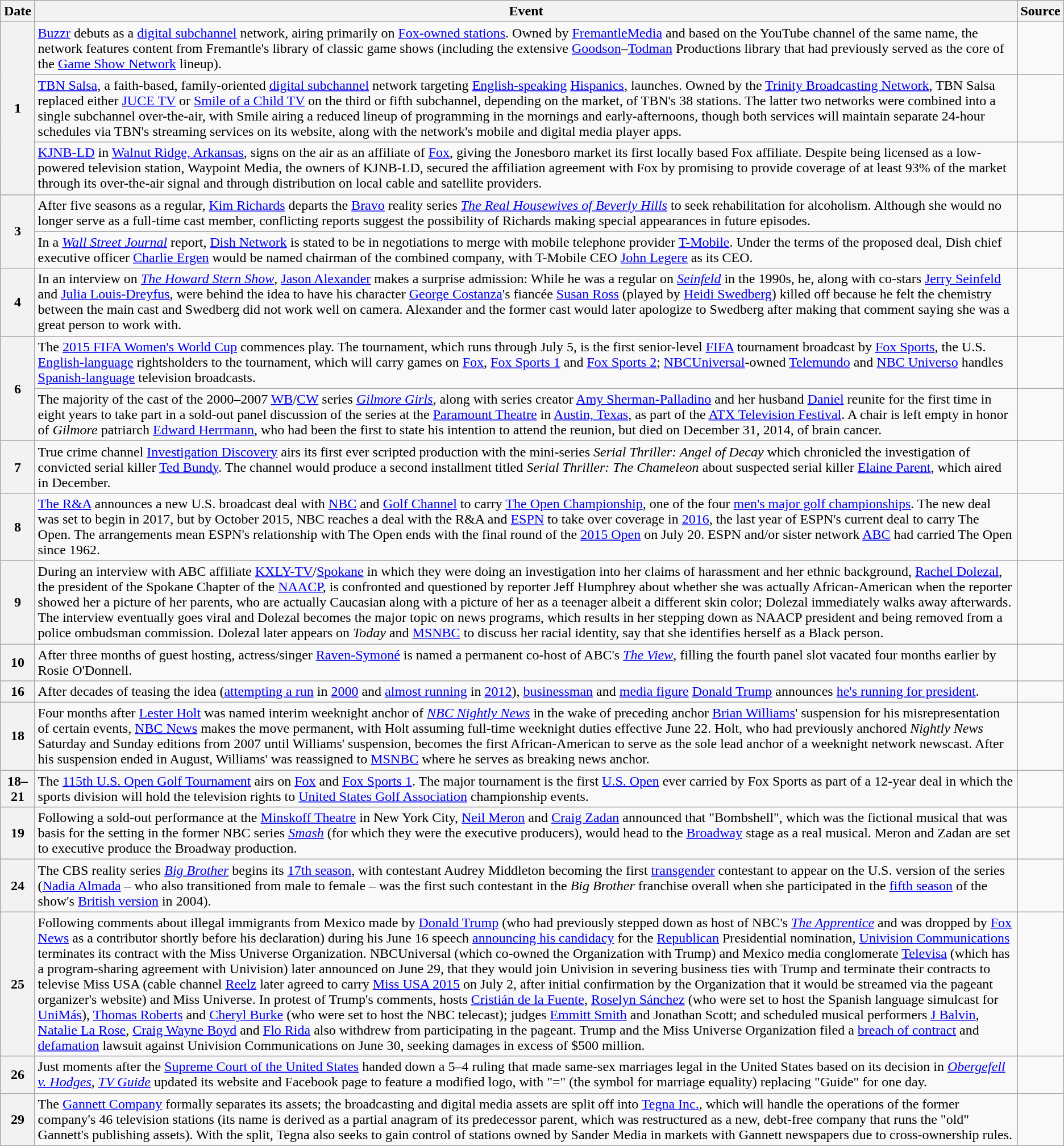<table class="wikitable">
<tr>
<th>Date</th>
<th>Event</th>
<th>Source</th>
</tr>
<tr>
<th rowspan="3">1</th>
<td><a href='#'>Buzzr</a> debuts as a <a href='#'>digital subchannel</a> network, airing primarily on <a href='#'>Fox-owned stations</a>. Owned by <a href='#'>FremantleMedia</a> and based on the YouTube channel of the same name, the network features content from Fremantle's library of classic game shows (including the extensive <a href='#'>Goodson</a>–<a href='#'>Todman</a> Productions library that had previously served as the core of the <a href='#'>Game Show Network</a> lineup).</td>
<td></td>
</tr>
<tr>
<td><a href='#'>TBN Salsa</a>, a faith-based, family-oriented <a href='#'>digital subchannel</a> network targeting <a href='#'>English-speaking</a> <a href='#'>Hispanics</a>, launches. Owned by the <a href='#'>Trinity Broadcasting Network</a>, TBN Salsa replaced either <a href='#'>JUCE TV</a> or <a href='#'>Smile of a Child TV</a> on the third or fifth subchannel, depending on the market, of TBN's 38 stations. The latter two networks were combined into a single subchannel over-the-air, with Smile airing a reduced lineup of programming in the mornings and early-afternoons, though both services will maintain separate 24-hour schedules via TBN's streaming services on its website, along with the network's mobile and digital media player apps.</td>
<td></td>
</tr>
<tr>
<td><a href='#'>KJNB-LD</a> in <a href='#'>Walnut Ridge, Arkansas</a>, signs on the air as an affiliate of <a href='#'>Fox</a>, giving the Jonesboro market its first locally based Fox affiliate. Despite being licensed as a low-powered television station, Waypoint Media, the owners of KJNB-LD, secured the affiliation agreement with Fox by promising to provide coverage of at least 93% of the market through its over-the-air signal and through distribution on local cable and satellite providers.</td>
<td></td>
</tr>
<tr>
<th rowspan=2>3</th>
<td>After five seasons as a regular, <a href='#'>Kim Richards</a> departs the <a href='#'>Bravo</a> reality series <em><a href='#'>The Real Housewives of Beverly Hills</a></em> to seek rehabilitation for alcoholism. Although she would no longer serve as a full-time cast member, conflicting reports suggest the possibility of Richards making special appearances in future episodes.</td>
<td></td>
</tr>
<tr>
<td>In a <em><a href='#'>Wall Street Journal</a></em> report, <a href='#'>Dish Network</a> is stated to be in negotiations to merge with mobile telephone provider <a href='#'>T-Mobile</a>. Under the terms of the proposed deal, Dish chief executive officer <a href='#'>Charlie Ergen</a> would be named chairman of the combined company, with T-Mobile CEO <a href='#'>John Legere</a> as its CEO.</td>
<td></td>
</tr>
<tr>
<th>4</th>
<td>In an interview on <em><a href='#'>The Howard Stern Show</a></em>, <a href='#'>Jason Alexander</a> makes a surprise admission: While he was a regular on <em><a href='#'>Seinfeld</a></em> in the 1990s, he, along with co-stars <a href='#'>Jerry Seinfeld</a> and <a href='#'>Julia Louis-Dreyfus</a>, were behind the idea to have his character <a href='#'>George Costanza</a>'s fiancée <a href='#'>Susan Ross</a> (played by <a href='#'>Heidi Swedberg</a>) killed off because he felt the chemistry between the main cast and Swedberg did not work well on camera. Alexander and the former cast would later apologize to Swedberg after making that comment saying she was a great person to work with.</td>
<td></td>
</tr>
<tr>
<th rowspan="2">6</th>
<td>The <a href='#'>2015 FIFA Women's World Cup</a> commences play. The tournament, which runs through July 5, is the first senior-level <a href='#'>FIFA</a> tournament broadcast by <a href='#'>Fox Sports</a>, the U.S. <a href='#'>English-language</a> rightsholders to the tournament, which will carry games on <a href='#'>Fox</a>, <a href='#'>Fox Sports 1</a> and <a href='#'>Fox Sports 2</a>; <a href='#'>NBCUniversal</a>-owned <a href='#'>Telemundo</a> and <a href='#'>NBC Universo</a> handles <a href='#'>Spanish-language</a> television broadcasts.</td>
<td></td>
</tr>
<tr>
<td>The majority of the cast of the 2000–2007 <a href='#'>WB</a>/<a href='#'>CW</a> series <em><a href='#'>Gilmore Girls</a></em>, along with series creator <a href='#'>Amy Sherman-Palladino</a> and her husband <a href='#'>Daniel</a> reunite for the first time in eight years to take part in a sold-out panel discussion of the series at the <a href='#'>Paramount Theatre</a> in <a href='#'>Austin, Texas</a>, as part of the <a href='#'>ATX Television Festival</a>. A chair is left empty in honor of <em>Gilmore</em> patriarch <a href='#'>Edward Herrmann</a>, who had been the first to state his intention to attend the reunion, but died on December 31, 2014, of brain cancer.</td>
<td></td>
</tr>
<tr>
<th>7</th>
<td>True crime channel <a href='#'>Investigation Discovery</a> airs its first ever scripted production with the mini-series <em>Serial Thriller: Angel of Decay</em> which chronicled the investigation of convicted serial killer <a href='#'>Ted Bundy</a>. The channel would produce a second installment titled <em>Serial Thriller: The Chameleon</em> about suspected serial killer <a href='#'>Elaine Parent</a>, which aired in December.</td>
<td></td>
</tr>
<tr>
<th>8</th>
<td><a href='#'>The R&A</a> announces a new U.S. broadcast deal with <a href='#'>NBC</a> and <a href='#'>Golf Channel</a> to carry <a href='#'>The Open Championship</a>, one of the four <a href='#'>men's major golf championships</a>.  The new deal was set to begin in 2017, but by October 2015, NBC reaches a deal with the R&A and <a href='#'>ESPN</a> to take over coverage in <a href='#'>2016</a>, the last year of ESPN's current deal to carry The Open.  The arrangements mean ESPN's relationship with The Open ends with the final round of the <a href='#'>2015 Open</a> on July 20. ESPN and/or sister network <a href='#'>ABC</a> had carried The Open since 1962.</td>
<td></td>
</tr>
<tr>
<th>9</th>
<td>During an interview with ABC affiliate <a href='#'>KXLY-TV</a>/<a href='#'>Spokane</a> in which they were doing an investigation into her claims of harassment and her ethnic background, <a href='#'>Rachel Dolezal</a>, the president of the Spokane Chapter of the <a href='#'>NAACP</a>, is confronted and questioned by reporter Jeff Humphrey about whether she was actually African-American when the reporter showed her a picture of her parents, who are actually Caucasian along with a picture of her as a teenager albeit a different skin color; Dolezal immediately walks away afterwards. The interview eventually goes viral and Dolezal becomes the major topic on news programs, which results in her stepping down as NAACP president and being removed from a police ombudsman commission. Dolezal later appears on <em>Today</em> and <a href='#'>MSNBC</a> to discuss her racial identity, say that she identifies herself as a Black person.</td>
<td><br></td>
</tr>
<tr>
<th>10</th>
<td>After three months of guest hosting, actress/singer <a href='#'>Raven-Symoné</a> is named a permanent co-host of ABC's <em><a href='#'>The View</a></em>, filling the fourth panel slot vacated four months earlier by Rosie O'Donnell.</td>
<td></td>
</tr>
<tr>
<th>16</th>
<td>After decades of teasing the idea (<a href='#'>attempting a run</a> in <a href='#'>2000</a> and <a href='#'>almost running</a> in <a href='#'>2012</a>), <a href='#'>businessman</a> and <a href='#'>media figure</a> <a href='#'>Donald Trump</a> announces <a href='#'>he's running for president</a>.</td>
<td></td>
</tr>
<tr>
<th>18</th>
<td>Four months after <a href='#'>Lester Holt</a> was named interim weeknight anchor of <em><a href='#'>NBC Nightly News</a></em> in the wake of preceding anchor <a href='#'>Brian Williams</a>' suspension for his misrepresentation of certain events, <a href='#'>NBC News</a> makes the move permanent, with Holt assuming full-time weeknight duties effective June 22. Holt, who had previously anchored <em>Nightly News</em> Saturday and Sunday editions from 2007 until Williams' suspension, becomes the first African-American to serve as the sole lead anchor of a weeknight network newscast. After his suspension ended in August, Williams' was reassigned to <a href='#'>MSNBC</a> where he serves as breaking news anchor.</td>
<td></td>
</tr>
<tr>
<th>18–21</th>
<td>The <a href='#'>115th U.S. Open Golf Tournament</a> airs on <a href='#'>Fox</a> and <a href='#'>Fox Sports 1</a>. The major tournament is the first <a href='#'>U.S. Open</a> ever carried by Fox Sports as part of a 12-year deal in which the sports division will hold the television rights to <a href='#'>United States Golf Association</a> championship events.</td>
<td></td>
</tr>
<tr>
<th>19</th>
<td>Following a sold-out performance at the <a href='#'>Minskoff Theatre</a> in New York City, <a href='#'>Neil Meron</a> and <a href='#'>Craig Zadan</a> announced that "Bombshell", which was the fictional musical that was basis for the setting in the former NBC series <em><a href='#'>Smash</a></em> (for which they were the executive producers), would head to the <a href='#'>Broadway</a> stage as a real musical. Meron and Zadan are set to executive produce the Broadway production.</td>
<td></td>
</tr>
<tr>
<th>24</th>
<td>The CBS reality series <em><a href='#'>Big Brother</a></em> begins its <a href='#'>17th season</a>, with contestant Audrey Middleton becoming the first <a href='#'>transgender</a> contestant to appear on the U.S. version of the series (<a href='#'>Nadia Almada</a> – who also transitioned from male to female – was the first such contestant in the <em>Big Brother</em> franchise overall when she participated in the <a href='#'>fifth season</a> of the show's <a href='#'>British version</a> in 2004).</td>
<td></td>
</tr>
<tr>
<th>25</th>
<td>Following comments about illegal immigrants from Mexico made by <a href='#'>Donald Trump</a> (who had previously stepped down as host of NBC's <em><a href='#'>The Apprentice</a></em> and was dropped by <a href='#'>Fox News</a> as a contributor shortly before his declaration) during his June 16 speech <a href='#'>announcing his candidacy</a> for the <a href='#'>Republican</a> Presidential nomination, <a href='#'>Univision Communications</a> terminates its contract with the Miss Universe Organization. NBCUniversal (which co-owned the Organization with Trump) and Mexico media conglomerate <a href='#'>Televisa</a> (which has a program-sharing agreement with Univision) later announced on June 29, that they would join Univision in severing business ties with Trump and terminate their contracts to televise Miss USA (cable channel <a href='#'>Reelz</a> later agreed to carry <a href='#'>Miss USA 2015</a> on July 2, after initial confirmation by the Organization that it would be streamed via the pageant organizer's website) and Miss Universe. In protest of Trump's comments, hosts <a href='#'>Cristián de la Fuente</a>, <a href='#'>Roselyn Sánchez</a> (who were set to host the Spanish language simulcast for <a href='#'>UniMás</a>), <a href='#'>Thomas Roberts</a> and <a href='#'>Cheryl Burke</a> (who were set to host the NBC telecast); judges <a href='#'>Emmitt Smith</a> and Jonathan Scott; and scheduled musical performers <a href='#'>J Balvin</a>, <a href='#'>Natalie La Rose</a>, <a href='#'>Craig Wayne Boyd</a> and <a href='#'>Flo Rida</a> also withdrew from participating in the pageant. Trump and the Miss Universe Organization filed a <a href='#'>breach of contract</a> and <a href='#'>defamation</a> lawsuit against Univision Communications on June 30, seeking damages in excess of $500 million.</td>
<td><br><br><br><br><br><br></td>
</tr>
<tr>
<th>26</th>
<td>Just moments after the <a href='#'>Supreme Court of the United States</a> handed down a 5–4 ruling that made same-sex marriages legal in the United States based on its decision in <em><a href='#'>Obergefell v. Hodges</a></em>, <em><a href='#'>TV Guide</a></em> updated its website and Facebook page to feature a modified logo, with "=" (the symbol for marriage equality) replacing "Guide" for one day.</td>
<td><br></td>
</tr>
<tr>
<th>29</th>
<td>The <a href='#'>Gannett Company</a> formally separates its assets; the broadcasting and digital media assets are split off into <a href='#'>Tegna Inc.</a>, which will handle the operations of the former company's 46 television stations (its name is derived as a partial anagram of its predecessor parent, which was restructured as a new, debt-free company that runs the "old" Gannett's publishing assets). With the split, Tegna also seeks to gain control of stations owned by Sander Media in markets with Gannett newspapers due to cross-ownership rules.</td>
<td><br></td>
</tr>
</table>
